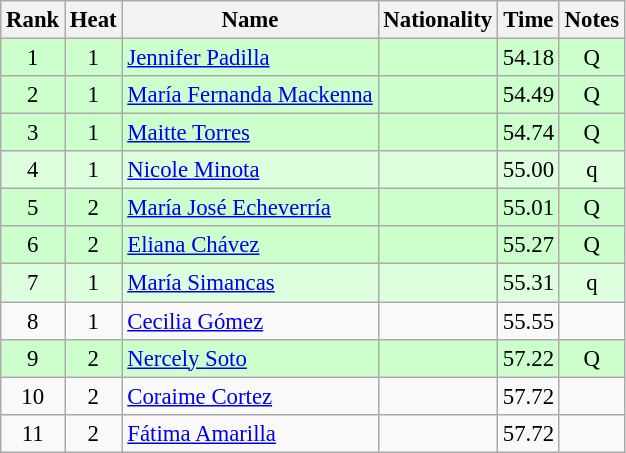<table class="wikitable sortable" style="text-align:center; font-size:95%">
<tr>
<th>Rank</th>
<th>Heat</th>
<th>Name</th>
<th>Nationality</th>
<th>Time</th>
<th>Notes</th>
</tr>
<tr bgcolor=ccffcc>
<td>1</td>
<td>1</td>
<td align=left><a href='#'>Jennifer Padilla</a></td>
<td align=left></td>
<td>54.18</td>
<td>Q</td>
</tr>
<tr bgcolor=ccffcc>
<td>2</td>
<td>1</td>
<td align=left><a href='#'>María Fernanda Mackenna</a></td>
<td align=left></td>
<td>54.49</td>
<td>Q</td>
</tr>
<tr bgcolor=ccffcc>
<td>3</td>
<td>1</td>
<td align=left><a href='#'>Maitte Torres</a></td>
<td align=left></td>
<td>54.74</td>
<td>Q</td>
</tr>
<tr bgcolor=ddffdd>
<td>4</td>
<td>1</td>
<td align=left><a href='#'>Nicole Minota</a></td>
<td align=left></td>
<td>55.00</td>
<td>q</td>
</tr>
<tr bgcolor=ccffcc>
<td>5</td>
<td>2</td>
<td align=left><a href='#'>María José Echeverría</a></td>
<td align=left></td>
<td>55.01</td>
<td>Q</td>
</tr>
<tr bgcolor=ccffcc>
<td>6</td>
<td>2</td>
<td align=left><a href='#'>Eliana Chávez</a></td>
<td align=left></td>
<td>55.27</td>
<td>Q</td>
</tr>
<tr bgcolor=ddffdd>
<td>7</td>
<td>1</td>
<td align=left><a href='#'>María Simancas</a></td>
<td align=left></td>
<td>55.31</td>
<td>q</td>
</tr>
<tr>
<td>8</td>
<td>1</td>
<td align=left><a href='#'>Cecilia Gómez</a></td>
<td align=left></td>
<td>55.55</td>
<td></td>
</tr>
<tr bgcolor=ccffcc>
<td>9</td>
<td>2</td>
<td align=left><a href='#'>Nercely Soto</a></td>
<td align=left></td>
<td>57.22</td>
<td>Q</td>
</tr>
<tr>
<td>10</td>
<td>2</td>
<td align=left><a href='#'>Coraime Cortez</a></td>
<td align=left></td>
<td>57.72</td>
<td></td>
</tr>
<tr>
<td>11</td>
<td>2</td>
<td align=left><a href='#'>Fátima Amarilla</a></td>
<td align=left></td>
<td>57.72</td>
<td></td>
</tr>
</table>
